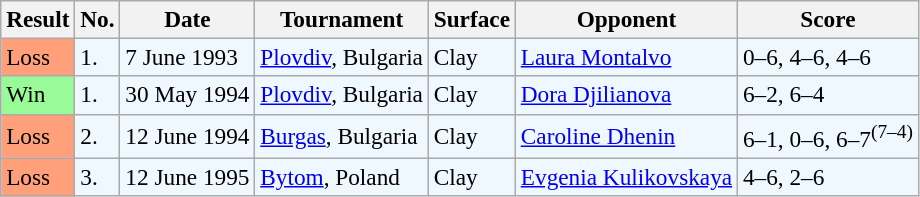<table class="sortable wikitable" style=font-size:97%>
<tr>
<th>Result</th>
<th>No.</th>
<th>Date</th>
<th>Tournament</th>
<th>Surface</th>
<th>Opponent</th>
<th>Score</th>
</tr>
<tr bgcolor="#f0f8ff">
<td style="background:#ffa07a;">Loss</td>
<td>1.</td>
<td>7 June 1993</td>
<td><a href='#'>Plovdiv</a>, Bulgaria</td>
<td>Clay</td>
<td> <a href='#'>Laura Montalvo</a></td>
<td>0–6, 4–6, 4–6</td>
</tr>
<tr bgcolor="#f0f8ff">
<td style="background:#98fb98;">Win</td>
<td>1.</td>
<td>30 May 1994</td>
<td><a href='#'>Plovdiv</a>, Bulgaria</td>
<td>Clay</td>
<td> <a href='#'>Dora Djilianova</a></td>
<td>6–2, 6–4</td>
</tr>
<tr style="background:#f0f8ff;">
<td style="background:#ffa07a;">Loss</td>
<td>2.</td>
<td>12 June 1994</td>
<td><a href='#'>Burgas</a>, Bulgaria</td>
<td>Clay</td>
<td> <a href='#'>Caroline Dhenin</a></td>
<td>6–1, 0–6, 6–7<sup>(7–4)</sup></td>
</tr>
<tr bgcolor="#f0f8ff">
<td style="background:#ffa07a;">Loss</td>
<td>3.</td>
<td>12 June 1995</td>
<td><a href='#'>Bytom</a>, Poland</td>
<td>Clay</td>
<td> <a href='#'>Evgenia Kulikovskaya</a></td>
<td>4–6, 2–6</td>
</tr>
</table>
